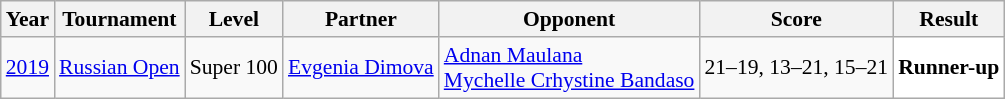<table class="sortable wikitable" style="font-size: 90%;">
<tr>
<th>Year</th>
<th>Tournament</th>
<th>Level</th>
<th>Partner</th>
<th>Opponent</th>
<th>Score</th>
<th>Result</th>
</tr>
<tr>
<td align="center"><a href='#'>2019</a></td>
<td align="left"><a href='#'>Russian Open</a></td>
<td align="left">Super 100</td>
<td align="left"> <a href='#'>Evgenia Dimova</a></td>
<td align="left"> <a href='#'>Adnan Maulana</a> <br>  <a href='#'>Mychelle Crhystine Bandaso</a></td>
<td align="left">21–19, 13–21, 15–21</td>
<td style="text-align:left; background:white"> <strong>Runner-up</strong></td>
</tr>
</table>
